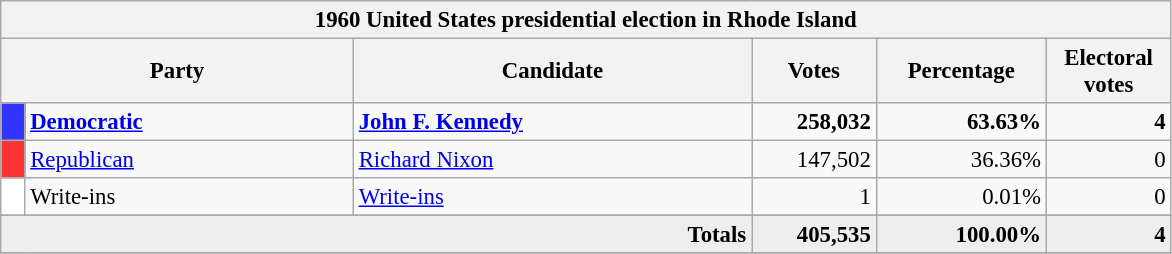<table class="wikitable" style="font-size: 95%;">
<tr>
<th colspan="6">1960 United States presidential election in Rhode Island</th>
</tr>
<tr>
<th colspan="2" style="width: 15em">Party</th>
<th style="width: 17em">Candidate</th>
<th style="width: 5em">Votes</th>
<th style="width: 7em">Percentage</th>
<th style="width: 5em">Electoral votes</th>
</tr>
<tr>
<th style="background-color:#3333FF; width: 3px"></th>
<td style="width: 130px"><strong><a href='#'>Democratic</a></strong></td>
<td><strong><a href='#'>John F. Kennedy</a></strong></td>
<td align="right"><strong>258,032</strong></td>
<td align="right"><strong>63.63%</strong></td>
<td align="right"><strong>4</strong></td>
</tr>
<tr>
<th style="background-color:#FF3333; width: 3px"></th>
<td style="width: 130px"><a href='#'>Republican</a></td>
<td><a href='#'>Richard Nixon</a></td>
<td align="right">147,502</td>
<td align="right">36.36%</td>
<td align="right">0</td>
</tr>
<tr>
<th style="background-color:#FFFFFF; width: 3px"></th>
<td style="width: 130px">Write-ins</td>
<td><a href='#'>Write-ins</a></td>
<td align="right">1</td>
<td align="right">0.01%</td>
<td align="right">0</td>
</tr>
<tr>
</tr>
<tr bgcolor="#EEEEEE">
<td colspan="3" align="right"><strong>Totals</strong></td>
<td align="right"><strong>405,535</strong></td>
<td align="right"><strong>100.00%</strong></td>
<td align="right"><strong>4</strong></td>
</tr>
<tr bgcolor="#EEEEEE">
</tr>
</table>
